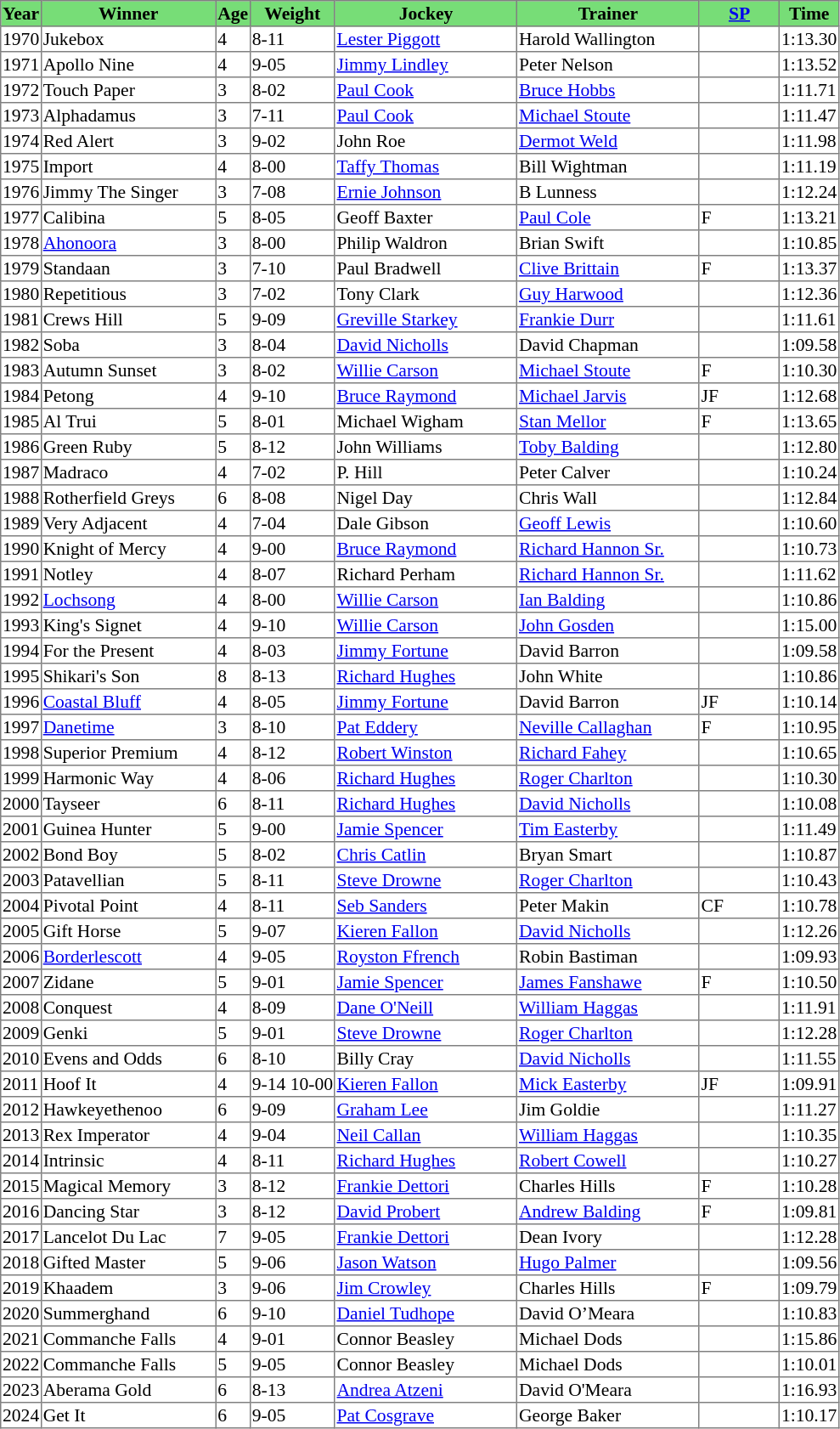<table class = "sortable" | border="1" style="border-collapse: collapse; font-size:90%">
<tr bgcolor="#77dd77" align="center">
<th>Year</th>
<th>Winner</th>
<th>Age</th>
<th>Weight</th>
<th>Jockey</th>
<th>Trainer</th>
<th><a href='#'>SP</a></th>
<th>Time</th>
</tr>
<tr>
<td>1970</td>
<td width=134px>Jukebox</td>
<td>4</td>
<td>8-11</td>
<td width=140px><a href='#'>Lester Piggott</a></td>
<td width=140px>Harold Wallington</td>
<td width=60px></td>
<td>1:13.30</td>
</tr>
<tr>
<td>1971</td>
<td>Apollo Nine</td>
<td>4</td>
<td>9-05</td>
<td><a href='#'>Jimmy Lindley</a></td>
<td>Peter Nelson</td>
<td></td>
<td>1:13.52</td>
</tr>
<tr>
<td>1972</td>
<td>Touch Paper</td>
<td>3</td>
<td>8-02</td>
<td><a href='#'>Paul Cook</a></td>
<td><a href='#'>Bruce Hobbs</a></td>
<td></td>
<td>1:11.71</td>
</tr>
<tr>
<td>1973</td>
<td>Alphadamus</td>
<td>3</td>
<td>7-11</td>
<td><a href='#'>Paul Cook</a></td>
<td><a href='#'>Michael Stoute</a></td>
<td></td>
<td>1:11.47</td>
</tr>
<tr>
<td>1974</td>
<td>Red Alert</td>
<td>3</td>
<td>9-02</td>
<td>John Roe</td>
<td><a href='#'>Dermot Weld</a></td>
<td></td>
<td>1:11.98</td>
</tr>
<tr>
<td>1975</td>
<td>Import</td>
<td>4</td>
<td>8-00</td>
<td><a href='#'>Taffy Thomas</a></td>
<td>Bill Wightman</td>
<td></td>
<td>1:11.19</td>
</tr>
<tr>
<td>1976</td>
<td>Jimmy The Singer</td>
<td>3</td>
<td>7-08</td>
<td><a href='#'>Ernie Johnson</a></td>
<td>B Lunness</td>
<td></td>
<td>1:12.24</td>
</tr>
<tr>
<td>1977</td>
<td>Calibina</td>
<td>5</td>
<td>8-05</td>
<td>Geoff Baxter</td>
<td><a href='#'>Paul Cole</a></td>
<td> F</td>
<td>1:13.21</td>
</tr>
<tr>
<td>1978</td>
<td><a href='#'>Ahonoora</a></td>
<td>3</td>
<td>8-00</td>
<td>Philip Waldron</td>
<td>Brian Swift</td>
<td></td>
<td>1:10.85</td>
</tr>
<tr>
<td>1979</td>
<td>Standaan</td>
<td>3</td>
<td>7-10</td>
<td>Paul Bradwell</td>
<td><a href='#'>Clive Brittain</a></td>
<td> F</td>
<td>1:13.37</td>
</tr>
<tr>
<td>1980</td>
<td>Repetitious</td>
<td>3</td>
<td>7-02</td>
<td>Tony Clark</td>
<td><a href='#'>Guy Harwood</a></td>
<td></td>
<td>1:12.36</td>
</tr>
<tr>
<td>1981</td>
<td>Crews Hill</td>
<td>5</td>
<td>9-09</td>
<td><a href='#'>Greville Starkey</a></td>
<td><a href='#'>Frankie Durr</a></td>
<td></td>
<td>1:11.61</td>
</tr>
<tr>
<td>1982</td>
<td>Soba</td>
<td>3</td>
<td>8-04</td>
<td><a href='#'>David Nicholls</a></td>
<td>David Chapman</td>
<td></td>
<td>1:09.58</td>
</tr>
<tr>
<td>1983</td>
<td>Autumn Sunset</td>
<td>3</td>
<td>8-02</td>
<td><a href='#'>Willie Carson</a></td>
<td><a href='#'>Michael Stoute</a></td>
<td> F</td>
<td>1:10.30</td>
</tr>
<tr>
<td>1984</td>
<td>Petong</td>
<td>4</td>
<td>9-10</td>
<td><a href='#'>Bruce Raymond</a></td>
<td><a href='#'>Michael Jarvis</a></td>
<td> JF</td>
<td>1:12.68</td>
</tr>
<tr>
<td>1985</td>
<td>Al Trui</td>
<td>5</td>
<td>8-01</td>
<td>Michael Wigham</td>
<td><a href='#'>Stan Mellor</a></td>
<td> F</td>
<td>1:13.65</td>
</tr>
<tr>
<td>1986</td>
<td>Green Ruby</td>
<td>5</td>
<td>8-12</td>
<td>John Williams</td>
<td><a href='#'>Toby Balding</a></td>
<td></td>
<td>1:12.80</td>
</tr>
<tr>
<td>1987</td>
<td>Madraco</td>
<td>4</td>
<td>7-02</td>
<td>P. Hill</td>
<td>Peter Calver</td>
<td></td>
<td>1:10.24</td>
</tr>
<tr>
<td>1988</td>
<td>Rotherfield Greys</td>
<td>6</td>
<td>8-08</td>
<td>Nigel Day</td>
<td>Chris Wall</td>
<td></td>
<td>1:12.84</td>
</tr>
<tr>
<td>1989</td>
<td>Very Adjacent</td>
<td>4</td>
<td>7-04</td>
<td>Dale Gibson</td>
<td><a href='#'>Geoff Lewis</a></td>
<td></td>
<td>1:10.60</td>
</tr>
<tr>
<td>1990</td>
<td>Knight of Mercy</td>
<td>4</td>
<td>9-00</td>
<td><a href='#'>Bruce Raymond</a></td>
<td><a href='#'>Richard Hannon Sr.</a></td>
<td></td>
<td>1:10.73</td>
</tr>
<tr>
<td>1991</td>
<td>Notley</td>
<td>4</td>
<td>8-07</td>
<td>Richard Perham</td>
<td><a href='#'>Richard Hannon Sr.</a></td>
<td></td>
<td>1:11.62</td>
</tr>
<tr>
<td>1992</td>
<td><a href='#'>Lochsong</a></td>
<td>4</td>
<td>8-00</td>
<td><a href='#'>Willie Carson</a></td>
<td><a href='#'>Ian Balding</a></td>
<td></td>
<td>1:10.86</td>
</tr>
<tr>
<td>1993</td>
<td>King's Signet</td>
<td>4</td>
<td>9-10</td>
<td><a href='#'>Willie Carson</a></td>
<td><a href='#'>John Gosden</a></td>
<td></td>
<td>1:15.00</td>
</tr>
<tr>
<td>1994</td>
<td>For the Present</td>
<td>4</td>
<td>8-03</td>
<td><a href='#'>Jimmy Fortune</a></td>
<td>David Barron</td>
<td></td>
<td>1:09.58</td>
</tr>
<tr>
<td>1995</td>
<td>Shikari's Son</td>
<td>8</td>
<td>8-13</td>
<td><a href='#'>Richard Hughes</a></td>
<td>John White</td>
<td></td>
<td>1:10.86</td>
</tr>
<tr>
<td>1996</td>
<td><a href='#'>Coastal Bluff</a></td>
<td>4</td>
<td>8-05</td>
<td><a href='#'>Jimmy Fortune</a></td>
<td>David Barron</td>
<td> JF</td>
<td>1:10.14</td>
</tr>
<tr>
<td>1997</td>
<td><a href='#'>Danetime</a></td>
<td>3</td>
<td>8-10</td>
<td><a href='#'>Pat Eddery</a></td>
<td><a href='#'>Neville Callaghan</a></td>
<td> F</td>
<td>1:10.95</td>
</tr>
<tr>
<td>1998</td>
<td>Superior Premium</td>
<td>4</td>
<td>8-12</td>
<td><a href='#'>Robert Winston</a></td>
<td><a href='#'>Richard Fahey</a></td>
<td></td>
<td>1:10.65</td>
</tr>
<tr>
<td>1999</td>
<td>Harmonic Way</td>
<td>4</td>
<td>8-06</td>
<td><a href='#'>Richard Hughes</a></td>
<td><a href='#'>Roger Charlton</a></td>
<td></td>
<td>1:10.30</td>
</tr>
<tr>
<td>2000</td>
<td>Tayseer</td>
<td>6</td>
<td>8-11</td>
<td><a href='#'>Richard Hughes</a></td>
<td><a href='#'>David Nicholls</a></td>
<td></td>
<td>1:10.08</td>
</tr>
<tr>
<td>2001</td>
<td>Guinea Hunter</td>
<td>5</td>
<td>9-00</td>
<td><a href='#'>Jamie Spencer</a></td>
<td><a href='#'>Tim Easterby</a></td>
<td></td>
<td>1:11.49</td>
</tr>
<tr>
<td>2002</td>
<td>Bond Boy</td>
<td>5</td>
<td>8-02</td>
<td><a href='#'>Chris Catlin</a></td>
<td>Bryan Smart</td>
<td></td>
<td>1:10.87</td>
</tr>
<tr>
<td>2003</td>
<td>Patavellian</td>
<td>5</td>
<td>8-11</td>
<td><a href='#'>Steve Drowne</a></td>
<td><a href='#'>Roger Charlton</a></td>
<td></td>
<td>1:10.43</td>
</tr>
<tr>
<td>2004</td>
<td>Pivotal Point</td>
<td>4</td>
<td>8-11</td>
<td><a href='#'>Seb Sanders</a></td>
<td>Peter Makin</td>
<td> CF</td>
<td>1:10.78</td>
</tr>
<tr>
<td>2005</td>
<td>Gift Horse</td>
<td>5</td>
<td>9-07</td>
<td><a href='#'>Kieren Fallon</a></td>
<td><a href='#'>David Nicholls</a></td>
<td></td>
<td>1:12.26</td>
</tr>
<tr>
<td>2006</td>
<td><a href='#'>Borderlescott</a></td>
<td>4</td>
<td>9-05</td>
<td><a href='#'>Royston Ffrench</a></td>
<td>Robin Bastiman</td>
<td></td>
<td>1:09.93</td>
</tr>
<tr>
<td>2007</td>
<td>Zidane</td>
<td>5</td>
<td>9-01</td>
<td><a href='#'>Jamie Spencer</a></td>
<td><a href='#'>James Fanshawe</a></td>
<td> F</td>
<td>1:10.50</td>
</tr>
<tr>
<td>2008</td>
<td>Conquest</td>
<td>4</td>
<td>8-09</td>
<td><a href='#'>Dane O'Neill</a></td>
<td><a href='#'>William Haggas</a></td>
<td></td>
<td>1:11.91</td>
</tr>
<tr>
<td>2009</td>
<td>Genki</td>
<td>5</td>
<td>9-01</td>
<td><a href='#'>Steve Drowne</a></td>
<td><a href='#'>Roger Charlton</a></td>
<td></td>
<td>1:12.28</td>
</tr>
<tr>
<td>2010</td>
<td>Evens and Odds</td>
<td>6</td>
<td>8-10</td>
<td>Billy Cray</td>
<td><a href='#'>David Nicholls</a></td>
<td></td>
<td>1:11.55</td>
</tr>
<tr>
<td>2011</td>
<td>Hoof It</td>
<td>4</td>
<td><span>9-14</span> 10-00</td>
<td><a href='#'>Kieren Fallon</a></td>
<td><a href='#'>Mick Easterby</a></td>
<td> JF</td>
<td>1:09.91</td>
</tr>
<tr>
<td>2012</td>
<td>Hawkeyethenoo</td>
<td>6</td>
<td>9-09</td>
<td><a href='#'>Graham Lee</a></td>
<td>Jim Goldie</td>
<td></td>
<td>1:11.27</td>
</tr>
<tr>
<td>2013</td>
<td>Rex Imperator</td>
<td>4</td>
<td>9-04</td>
<td><a href='#'>Neil Callan</a></td>
<td><a href='#'>William Haggas</a></td>
<td></td>
<td>1:10.35</td>
</tr>
<tr>
<td>2014</td>
<td>Intrinsic</td>
<td>4</td>
<td>8-11</td>
<td><a href='#'>Richard Hughes</a></td>
<td><a href='#'>Robert Cowell</a></td>
<td></td>
<td>1:10.27</td>
</tr>
<tr>
<td>2015</td>
<td>Magical Memory</td>
<td>3</td>
<td>8-12</td>
<td><a href='#'>Frankie Dettori</a></td>
<td>Charles Hills</td>
<td> F</td>
<td>1:10.28</td>
</tr>
<tr>
<td>2016</td>
<td>Dancing Star</td>
<td>3</td>
<td>8-12</td>
<td><a href='#'>David Probert</a></td>
<td><a href='#'>Andrew Balding</a></td>
<td> F</td>
<td>1:09.81</td>
</tr>
<tr>
<td>2017</td>
<td>Lancelot Du Lac</td>
<td>7</td>
<td>9-05</td>
<td><a href='#'>Frankie Dettori</a></td>
<td>Dean Ivory</td>
<td></td>
<td>1:12.28</td>
</tr>
<tr>
<td>2018</td>
<td>Gifted Master</td>
<td>5</td>
<td>9-06</td>
<td><a href='#'>Jason Watson</a></td>
<td><a href='#'>Hugo Palmer</a></td>
<td></td>
<td>1:09.56</td>
</tr>
<tr>
<td>2019</td>
<td>Khaadem</td>
<td>3</td>
<td>9-06</td>
<td><a href='#'>Jim Crowley</a></td>
<td>Charles Hills</td>
<td> F</td>
<td>1:09.79</td>
</tr>
<tr>
<td>2020</td>
<td>Summerghand</td>
<td>6</td>
<td>9-10</td>
<td><a href='#'>Daniel Tudhope</a></td>
<td>David O’Meara</td>
<td></td>
<td>1:10.83</td>
</tr>
<tr>
<td>2021</td>
<td>Commanche Falls</td>
<td>4</td>
<td>9-01</td>
<td>Connor Beasley</td>
<td>Michael Dods</td>
<td></td>
<td>1:15.86</td>
</tr>
<tr>
<td>2022</td>
<td>Commanche Falls</td>
<td>5</td>
<td>9-05</td>
<td>Connor Beasley</td>
<td>Michael Dods</td>
<td></td>
<td>1:10.01</td>
</tr>
<tr>
<td>2023</td>
<td>Aberama Gold</td>
<td>6</td>
<td>8-13</td>
<td><a href='#'>Andrea Atzeni</a></td>
<td>David O'Meara</td>
<td></td>
<td>1:16.93</td>
</tr>
<tr>
<td>2024</td>
<td>Get It</td>
<td>6</td>
<td>9-05</td>
<td><a href='#'>Pat Cosgrave</a></td>
<td>George Baker</td>
<td></td>
<td>1:10.17</td>
</tr>
</table>
